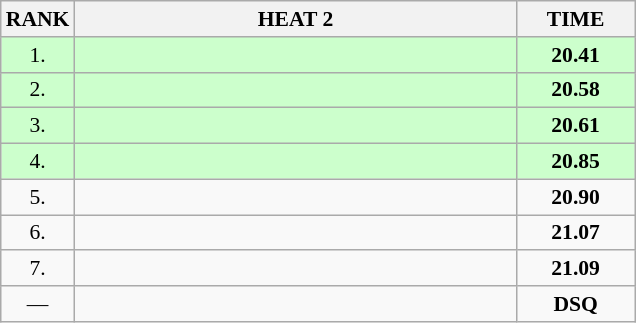<table class="wikitable" style="border-collapse: collapse; font-size: 90%;">
<tr>
<th>RANK</th>
<th style="width: 20em">HEAT 2</th>
<th style="width: 5em">TIME</th>
</tr>
<tr style="background:#ccffcc;">
<td align="center">1.</td>
<td></td>
<td align="center"><strong>20.41</strong></td>
</tr>
<tr style="background:#ccffcc;">
<td align="center">2.</td>
<td></td>
<td align="center"><strong>20.58</strong></td>
</tr>
<tr style="background:#ccffcc;">
<td align="center">3.</td>
<td></td>
<td align="center"><strong>20.61</strong></td>
</tr>
<tr style="background:#ccffcc;">
<td align="center">4.</td>
<td></td>
<td align="center"><strong>20.85</strong></td>
</tr>
<tr>
<td align="center">5.</td>
<td></td>
<td align="center"><strong>20.90</strong></td>
</tr>
<tr>
<td align="center">6.</td>
<td></td>
<td align="center"><strong>21.07</strong></td>
</tr>
<tr>
<td align="center">7.</td>
<td></td>
<td align="center"><strong>21.09</strong></td>
</tr>
<tr>
<td align="center">—</td>
<td></td>
<td align="center"><strong>DSQ</strong></td>
</tr>
</table>
